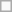<table class=wikitable>
<tr>
<td> </td>
</tr>
</table>
